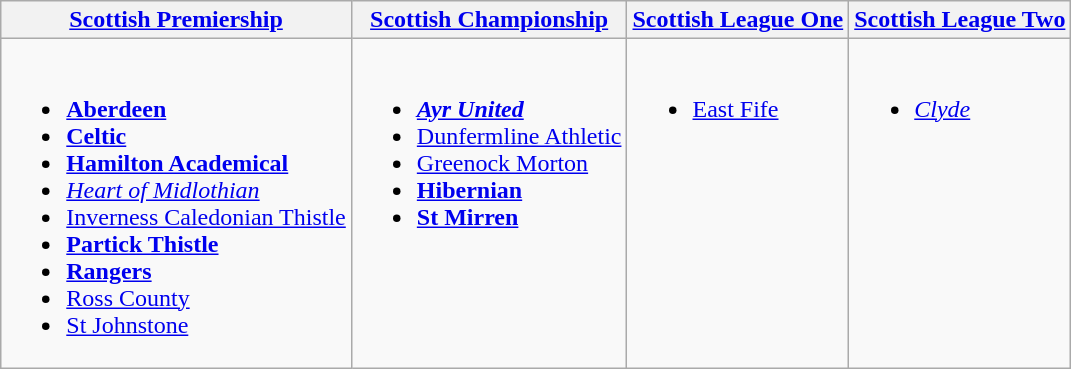<table class="wikitable" style="text-align:left">
<tr>
<th><a href='#'>Scottish Premiership</a></th>
<th><a href='#'>Scottish Championship</a></th>
<th><a href='#'>Scottish League One</a></th>
<th><a href='#'>Scottish League Two</a></th>
</tr>
<tr>
<td valign=top><br><ul><li><strong><a href='#'>Aberdeen</a></strong></li><li><strong><a href='#'>Celtic</a></strong></li><li><strong><a href='#'>Hamilton Academical</a></strong></li><li><em><a href='#'>Heart of Midlothian</a></em></li><li><a href='#'>Inverness Caledonian Thistle</a></li><li><strong><a href='#'>Partick Thistle</a></strong></li><li><strong><a href='#'>Rangers</a></strong></li><li><a href='#'>Ross County</a></li><li><a href='#'>St Johnstone</a></li></ul></td>
<td valign=top><br><ul><li><strong><em><a href='#'>Ayr United</a></em></strong></li><li><a href='#'>Dunfermline Athletic</a></li><li><a href='#'>Greenock Morton</a></li><li><strong><a href='#'>Hibernian</a></strong></li><li><strong><a href='#'>St Mirren</a></strong></li></ul></td>
<td valign=top><br><ul><li><a href='#'>East Fife</a></li></ul></td>
<td valign=top><br><ul><li><em><a href='#'>Clyde</a></em></li></ul></td>
</tr>
</table>
